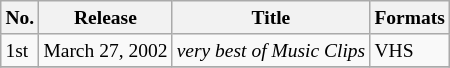<table class="wikitable" style="font-size:small;">
<tr>
<th>No.</th>
<th>Release</th>
<th>Title</th>
<th>Formats</th>
</tr>
<tr>
<td>1st</td>
<td>March 27, 2002</td>
<td><em>very best of Music Clips</em></td>
<td>VHS</td>
</tr>
<tr>
</tr>
</table>
